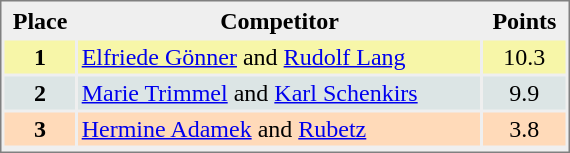<table style="border-style:solid;border-width:1px;border-color:#808080;background-color:#EFEFEF" cellspacing="2" cellpadding="2" width="380px">
<tr bgcolor="#EFEFEF">
<th align=center>Place</th>
<th align=center>Competitor</th>
<th align=center>Points</th>
</tr>
<tr align="center" valign="top" bgcolor="#F7F6A8">
<th>1</th>
<td align="left"> <a href='#'>Elfriede Gönner</a> and <a href='#'>Rudolf Lang</a></td>
<td align="center">10.3</td>
</tr>
<tr align="center" valign="top" bgcolor="#DCE5E5">
<th>2</th>
<td align="left"> <a href='#'>Marie Trimmel</a> and <a href='#'>Karl Schenkirs</a></td>
<td align="center">9.9</td>
</tr>
<tr align="center" valign="top" bgcolor="#FFDAB9">
<th>3</th>
<td align="left"> <a href='#'>Hermine Adamek</a> and <a href='#'>Rubetz</a></td>
<td align="center">3.8</td>
</tr>
<tr align="center" valign="top" bgcolor="#FFFFFF">
</tr>
</table>
